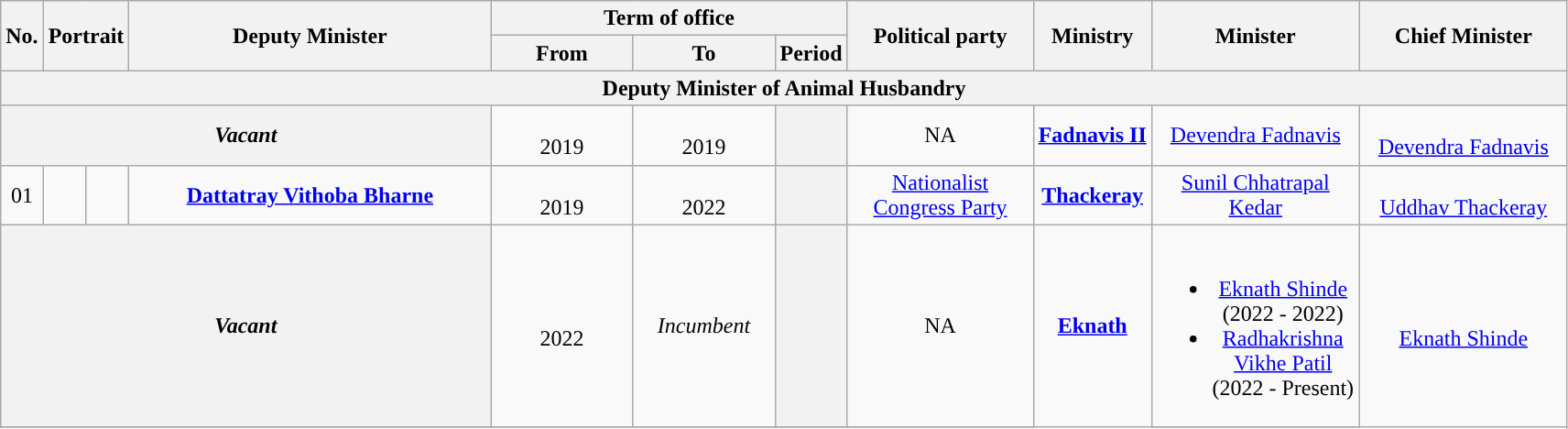<table class="wikitable" style="text-align:center">
<tr>
<th rowspan="2">No.</th>
<th rowspan="2" colspan="2">Portrait</th>
<th rowspan="2" style="width:16em">Deputy Minister<br></th>
<th colspan="3">Term of office</th>
<th rowspan="2" style="width:8em">Political party</th>
<th rowspan="2">Ministry</th>
<th rowspan="2" style="width:9em">Minister</th>
<th rowspan="2" style="width:9em">Chief Minister</th>
</tr>
<tr>
<th style="width:6em">From</th>
<th style="width:6em">To</th>
<th>Period</th>
</tr>
<tr>
<th colspan="11">Deputy Minister of Animal Husbandry</th>
</tr>
<tr>
<th colspan="04"><strong><em>Vacant</em></strong></th>
<td><br>2019</td>
<td><br>2019</td>
<th></th>
<td>NA</td>
<td rowspan="1"><a href='#'><strong>Fadnavis II</strong></a></td>
<td><a href='#'>Devendra Fadnavis</a></td>
<td rowspan="1"> <br><a href='#'>Devendra Fadnavis</a></td>
</tr>
<tr>
<td>01</td>
<td style="color:inherit;background:"></td>
<td></td>
<td><strong><a href='#'>Dattatray Vithoba Bharne</a></strong> <br> </td>
<td><br>2019</td>
<td><br>2022</td>
<th></th>
<td><a href='#'>Nationalist Congress Party</a></td>
<td rowspan="1"><a href='#'><strong>Thackeray</strong></a></td>
<td><a href='#'>Sunil Chhatrapal Kedar</a></td>
<td rowspan="1"> <br><a href='#'>Uddhav Thackeray</a></td>
</tr>
<tr>
<th colspan="04"><strong><em>Vacant </em></strong></th>
<td><br>2022</td>
<td><em>Incumbent</em></td>
<th></th>
<td>NA</td>
<td rowspan="2"><a href='#'><strong>Eknath</strong></a></td>
<td><br><ul><li><a href='#'>Eknath Shinde</a><br>(2022 - 2022)</li><li><a href='#'>Radhakrishna Vikhe Patil</a><br> (2022 - Present)</li></ul></td>
<td rowspan="2"> <br><a href='#'>Eknath Shinde</a></td>
</tr>
<tr>
</tr>
</table>
